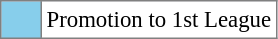<table bgcolor="#f7f8ff" cellpadding="3" cellspacing="0" border="1" style="font-size: 95%; border: gray solid 1px; border-collapse: collapse;text-align:center;">
<tr>
<td style="background: #87ceeb" width="20"></td>
<td bgcolor="#ffffff" align="left">Promotion to 1st League</td>
</tr>
</table>
